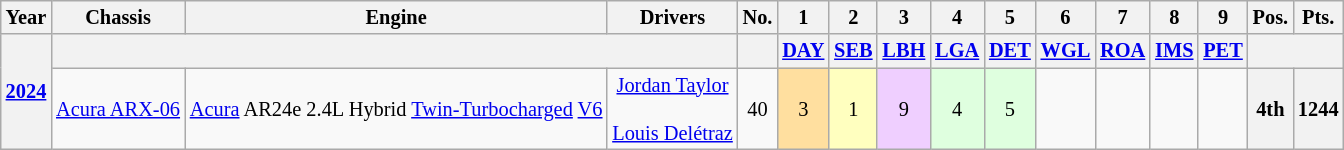<table class="wikitable" style="text-align:center; font-size:85%">
<tr>
<th>Year</th>
<th>Chassis</th>
<th>Engine</th>
<th>Drivers</th>
<th>No.</th>
<th>1</th>
<th>2</th>
<th>3</th>
<th>4</th>
<th>5</th>
<th>6</th>
<th>7</th>
<th>8</th>
<th>9</th>
<th>Pos.</th>
<th>Pts.</th>
</tr>
<tr>
<th rowspan=2><a href='#'>2024</a></th>
<th colspan="3"></th>
<th></th>
<th><a href='#'>DAY</a></th>
<th><a href='#'>SEB</a></th>
<th><a href='#'>LBH</a></th>
<th><a href='#'>LGA</a></th>
<th><a href='#'>DET</a></th>
<th><a href='#'>WGL</a></th>
<th><a href='#'>ROA</a></th>
<th><a href='#'>IMS</a></th>
<th><a href='#'>PET</a></th>
<th colspan=99> </th>
</tr>
<tr>
<td><a href='#'>Acura ARX-06</a></td>
<td><a href='#'>Acura</a> AR24e 2.4L Hybrid <a href='#'>Twin-Turbocharged</a> <a href='#'>V6</a></td>
<td> <a href='#'>Jordan Taylor</a><br><br> <a href='#'>Louis Delétraz</a></td>
<td>40</td>
<td style="background:#FFDF9F;">3</td>
<td style="background:#FFFFBF;">1</td>
<td style="background:#EFCFFF;">9</td>
<td style="background:#DFFFDF;">4</td>
<td style="background:#DFFFDF;">5</td>
<td></td>
<td></td>
<td></td>
<td></td>
<th>4th</th>
<th>1244</th>
</tr>
</table>
